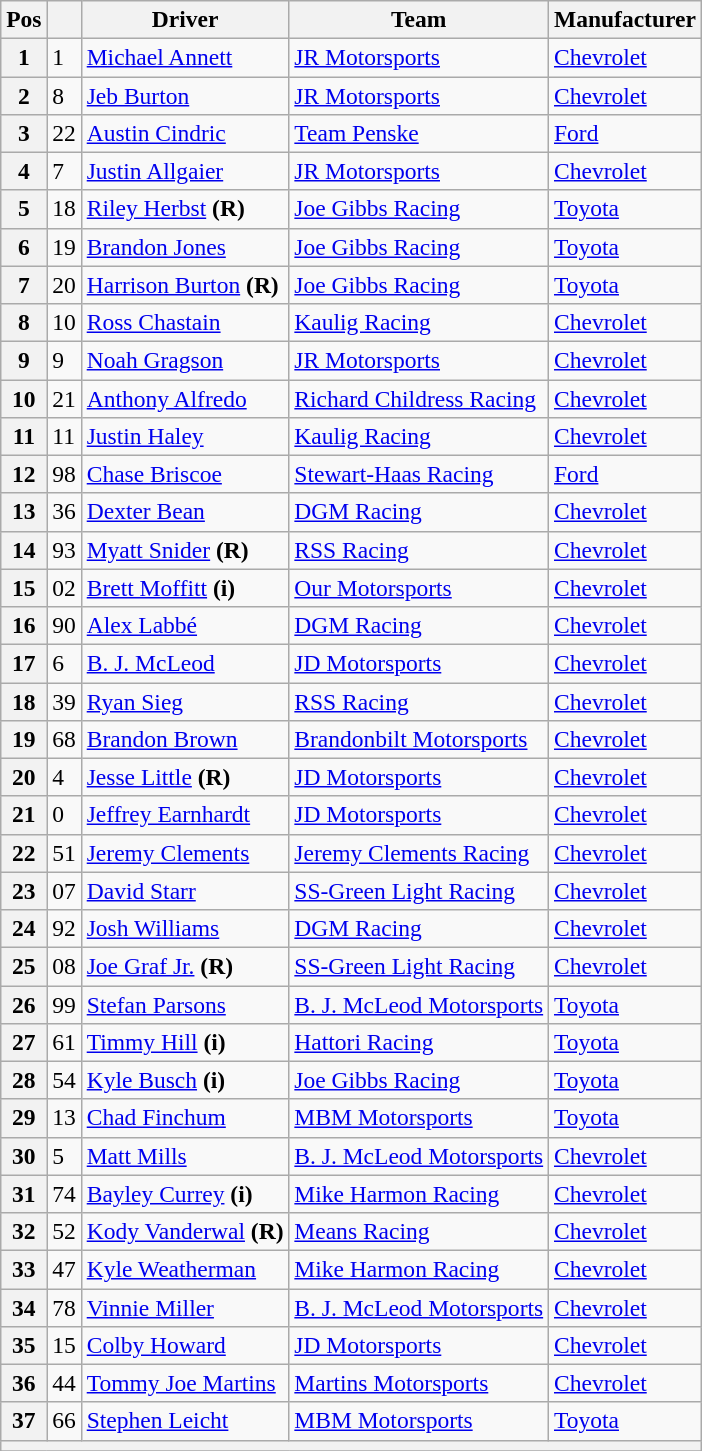<table class="wikitable" style="font-size:98%">
<tr>
<th>Pos</th>
<th></th>
<th>Driver</th>
<th>Team</th>
<th>Manufacturer</th>
</tr>
<tr>
<th>1</th>
<td>1</td>
<td><a href='#'>Michael Annett</a></td>
<td><a href='#'>JR Motorsports</a></td>
<td><a href='#'>Chevrolet</a></td>
</tr>
<tr>
<th>2</th>
<td>8</td>
<td><a href='#'>Jeb Burton</a></td>
<td><a href='#'>JR Motorsports</a></td>
<td><a href='#'>Chevrolet</a></td>
</tr>
<tr>
<th>3</th>
<td>22</td>
<td><a href='#'>Austin Cindric</a></td>
<td><a href='#'>Team Penske</a></td>
<td><a href='#'>Ford</a></td>
</tr>
<tr>
<th>4</th>
<td>7</td>
<td><a href='#'>Justin Allgaier</a></td>
<td><a href='#'>JR Motorsports</a></td>
<td><a href='#'>Chevrolet</a></td>
</tr>
<tr>
<th>5</th>
<td>18</td>
<td><a href='#'>Riley Herbst</a> <strong>(R)</strong></td>
<td><a href='#'>Joe Gibbs Racing</a></td>
<td><a href='#'>Toyota</a></td>
</tr>
<tr>
<th>6</th>
<td>19</td>
<td><a href='#'>Brandon Jones</a></td>
<td><a href='#'>Joe Gibbs Racing</a></td>
<td><a href='#'>Toyota</a></td>
</tr>
<tr>
<th>7</th>
<td>20</td>
<td><a href='#'>Harrison Burton</a> <strong>(R)</strong></td>
<td><a href='#'>Joe Gibbs Racing</a></td>
<td><a href='#'>Toyota</a></td>
</tr>
<tr>
<th>8</th>
<td>10</td>
<td><a href='#'>Ross Chastain</a></td>
<td><a href='#'>Kaulig Racing</a></td>
<td><a href='#'>Chevrolet</a></td>
</tr>
<tr>
<th>9</th>
<td>9</td>
<td><a href='#'>Noah Gragson</a></td>
<td><a href='#'>JR Motorsports</a></td>
<td><a href='#'>Chevrolet</a></td>
</tr>
<tr>
<th>10</th>
<td>21</td>
<td><a href='#'>Anthony Alfredo</a></td>
<td><a href='#'>Richard Childress Racing</a></td>
<td><a href='#'>Chevrolet</a></td>
</tr>
<tr>
<th>11</th>
<td>11</td>
<td><a href='#'>Justin Haley</a></td>
<td><a href='#'>Kaulig Racing</a></td>
<td><a href='#'>Chevrolet</a></td>
</tr>
<tr>
<th>12</th>
<td>98</td>
<td><a href='#'>Chase Briscoe</a></td>
<td><a href='#'>Stewart-Haas Racing</a></td>
<td><a href='#'>Ford</a></td>
</tr>
<tr>
<th>13</th>
<td>36</td>
<td><a href='#'>Dexter Bean</a></td>
<td><a href='#'>DGM Racing</a></td>
<td><a href='#'>Chevrolet</a></td>
</tr>
<tr>
<th>14</th>
<td>93</td>
<td><a href='#'>Myatt Snider</a> <strong>(R)</strong></td>
<td><a href='#'>RSS Racing</a></td>
<td><a href='#'>Chevrolet</a></td>
</tr>
<tr>
<th>15</th>
<td>02</td>
<td><a href='#'>Brett Moffitt</a> <strong>(i)</strong></td>
<td><a href='#'>Our Motorsports</a></td>
<td><a href='#'>Chevrolet</a></td>
</tr>
<tr>
<th>16</th>
<td>90</td>
<td><a href='#'>Alex Labbé</a></td>
<td><a href='#'>DGM Racing</a></td>
<td><a href='#'>Chevrolet</a></td>
</tr>
<tr>
<th>17</th>
<td>6</td>
<td><a href='#'>B. J. McLeod</a></td>
<td><a href='#'>JD Motorsports</a></td>
<td><a href='#'>Chevrolet</a></td>
</tr>
<tr>
<th>18</th>
<td>39</td>
<td><a href='#'>Ryan Sieg</a></td>
<td><a href='#'>RSS Racing</a></td>
<td><a href='#'>Chevrolet</a></td>
</tr>
<tr>
<th>19</th>
<td>68</td>
<td><a href='#'>Brandon Brown</a></td>
<td><a href='#'>Brandonbilt Motorsports</a></td>
<td><a href='#'>Chevrolet</a></td>
</tr>
<tr>
<th>20</th>
<td>4</td>
<td><a href='#'>Jesse Little</a> <strong>(R)</strong></td>
<td><a href='#'>JD Motorsports</a></td>
<td><a href='#'>Chevrolet</a></td>
</tr>
<tr>
<th>21</th>
<td>0</td>
<td><a href='#'>Jeffrey Earnhardt</a></td>
<td><a href='#'>JD Motorsports</a></td>
<td><a href='#'>Chevrolet</a></td>
</tr>
<tr>
<th>22</th>
<td>51</td>
<td><a href='#'>Jeremy Clements</a></td>
<td><a href='#'>Jeremy Clements Racing</a></td>
<td><a href='#'>Chevrolet</a></td>
</tr>
<tr>
<th>23</th>
<td>07</td>
<td><a href='#'>David Starr</a></td>
<td><a href='#'>SS-Green Light Racing</a></td>
<td><a href='#'>Chevrolet</a></td>
</tr>
<tr>
<th>24</th>
<td>92</td>
<td><a href='#'>Josh Williams</a></td>
<td><a href='#'>DGM Racing</a></td>
<td><a href='#'>Chevrolet</a></td>
</tr>
<tr>
<th>25</th>
<td>08</td>
<td><a href='#'>Joe Graf Jr.</a> <strong>(R)</strong></td>
<td><a href='#'>SS-Green Light Racing</a></td>
<td><a href='#'>Chevrolet</a></td>
</tr>
<tr>
<th>26</th>
<td>99</td>
<td><a href='#'>Stefan Parsons</a></td>
<td><a href='#'>B. J. McLeod Motorsports</a></td>
<td><a href='#'>Toyota</a></td>
</tr>
<tr>
<th>27</th>
<td>61</td>
<td><a href='#'>Timmy Hill</a> <strong>(i)</strong></td>
<td><a href='#'>Hattori Racing</a></td>
<td><a href='#'>Toyota</a></td>
</tr>
<tr>
<th>28</th>
<td>54</td>
<td><a href='#'>Kyle Busch</a> <strong>(i)</strong></td>
<td><a href='#'>Joe Gibbs Racing</a></td>
<td><a href='#'>Toyota</a></td>
</tr>
<tr>
<th>29</th>
<td>13</td>
<td><a href='#'>Chad Finchum</a></td>
<td><a href='#'>MBM Motorsports</a></td>
<td><a href='#'>Toyota</a></td>
</tr>
<tr>
<th>30</th>
<td>5</td>
<td><a href='#'>Matt Mills</a></td>
<td><a href='#'>B. J. McLeod Motorsports</a></td>
<td><a href='#'>Chevrolet</a></td>
</tr>
<tr>
<th>31</th>
<td>74</td>
<td><a href='#'>Bayley Currey</a> <strong>(i)</strong></td>
<td><a href='#'>Mike Harmon Racing</a></td>
<td><a href='#'>Chevrolet</a></td>
</tr>
<tr>
<th>32</th>
<td>52</td>
<td><a href='#'>Kody Vanderwal</a> <strong>(R)</strong></td>
<td><a href='#'>Means Racing</a></td>
<td><a href='#'>Chevrolet</a></td>
</tr>
<tr>
<th>33</th>
<td>47</td>
<td><a href='#'>Kyle Weatherman</a></td>
<td><a href='#'>Mike Harmon Racing</a></td>
<td><a href='#'>Chevrolet</a></td>
</tr>
<tr>
<th>34</th>
<td>78</td>
<td><a href='#'>Vinnie Miller</a></td>
<td><a href='#'>B. J. McLeod Motorsports</a></td>
<td><a href='#'>Chevrolet</a></td>
</tr>
<tr>
<th>35</th>
<td>15</td>
<td><a href='#'>Colby Howard</a></td>
<td><a href='#'>JD Motorsports</a></td>
<td><a href='#'>Chevrolet</a></td>
</tr>
<tr>
<th>36</th>
<td>44</td>
<td><a href='#'>Tommy Joe Martins</a></td>
<td><a href='#'>Martins Motorsports</a></td>
<td><a href='#'>Chevrolet</a></td>
</tr>
<tr>
<th>37</th>
<td>66</td>
<td><a href='#'>Stephen Leicht</a></td>
<td><a href='#'>MBM Motorsports</a></td>
<td><a href='#'>Toyota</a></td>
</tr>
<tr>
<th colspan="5"></th>
</tr>
<tr>
</tr>
</table>
